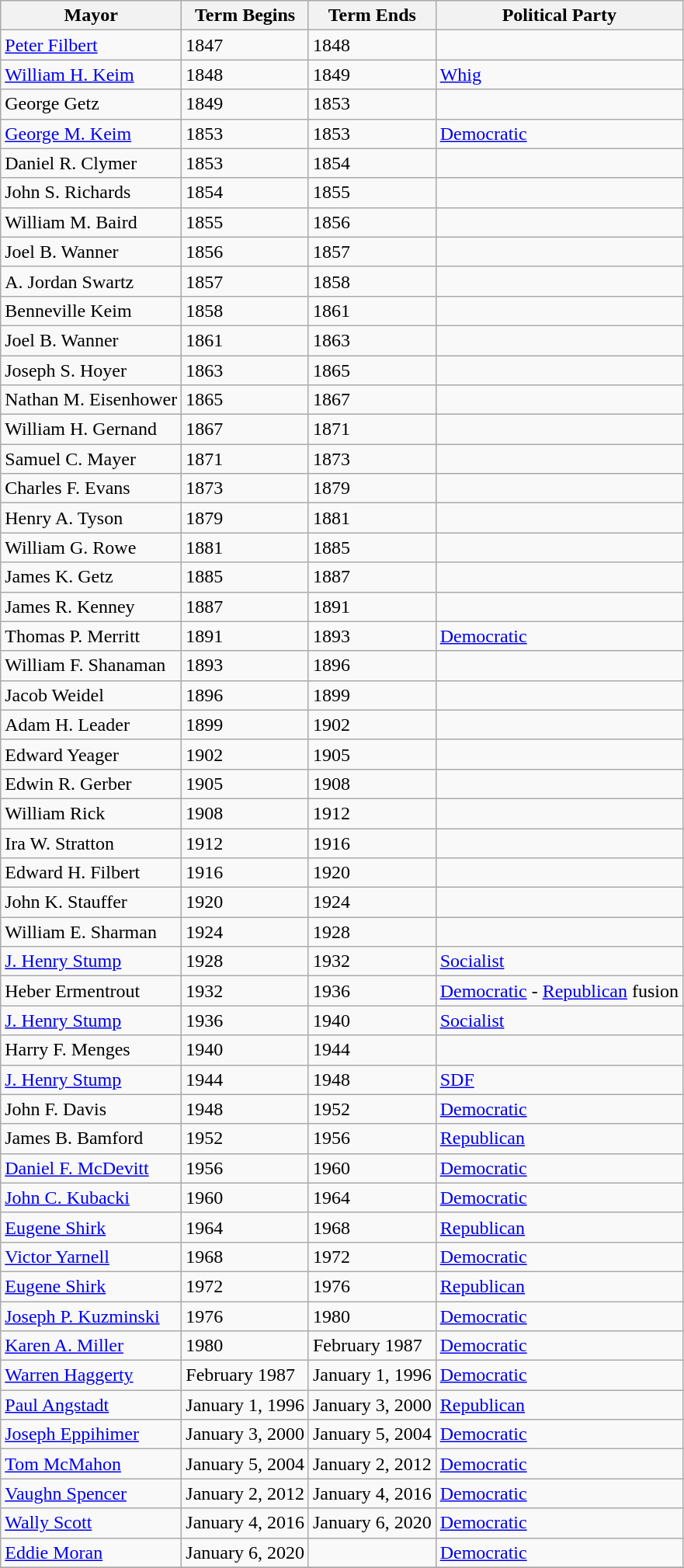<table class="wikitable">
<tr>
<th>Mayor</th>
<th>Term Begins</th>
<th>Term Ends</th>
<th>Political Party</th>
</tr>
<tr>
<td><a href='#'>Peter Filbert</a></td>
<td>1847</td>
<td>1848</td>
<td></td>
</tr>
<tr>
<td><a href='#'>William H. Keim</a></td>
<td>1848</td>
<td>1849</td>
<td><a href='#'>Whig</a></td>
</tr>
<tr>
<td>George Getz </td>
<td>1849</td>
<td>1853</td>
<td></td>
</tr>
<tr>
<td><a href='#'>George M. Keim</a></td>
<td>1853</td>
<td>1853</td>
<td><a href='#'>Democratic</a></td>
</tr>
<tr>
<td>Daniel R. Clymer </td>
<td>1853</td>
<td>1854</td>
<td></td>
</tr>
<tr>
<td>John S. Richards </td>
<td>1854</td>
<td>1855</td>
<td></td>
</tr>
<tr>
<td>William M. Baird </td>
<td>1855</td>
<td>1856</td>
<td></td>
</tr>
<tr>
<td>Joel B. Wanner</td>
<td>1856</td>
<td>1857</td>
<td></td>
</tr>
<tr>
<td>A. Jordan Swartz</td>
<td>1857</td>
<td>1858</td>
<td></td>
</tr>
<tr>
<td>Benneville Keim</td>
<td>1858</td>
<td>1861</td>
<td></td>
</tr>
<tr>
<td>Joel B. Wanner</td>
<td>1861</td>
<td>1863</td>
<td></td>
</tr>
<tr>
<td>Joseph S. Hoyer</td>
<td>1863</td>
<td>1865</td>
<td></td>
</tr>
<tr>
<td>Nathan M. Eisenhower</td>
<td>1865</td>
<td>1867</td>
<td></td>
</tr>
<tr>
<td>William H. Gernand</td>
<td>1867</td>
<td>1871</td>
<td></td>
</tr>
<tr>
<td>Samuel C. Mayer</td>
<td>1871</td>
<td>1873</td>
<td></td>
</tr>
<tr>
<td>Charles F. Evans</td>
<td>1873</td>
<td>1879</td>
<td></td>
</tr>
<tr>
<td>Henry A. Tyson</td>
<td>1879</td>
<td>1881</td>
<td></td>
</tr>
<tr>
<td>William G. Rowe</td>
<td>1881</td>
<td>1885</td>
<td></td>
</tr>
<tr>
<td>James K. Getz</td>
<td>1885</td>
<td>1887</td>
<td></td>
</tr>
<tr>
<td>James R. Kenney</td>
<td>1887</td>
<td>1891</td>
<td></td>
</tr>
<tr>
<td>Thomas P. Merritt</td>
<td>1891</td>
<td>1893</td>
<td><a href='#'>Democratic</a></td>
</tr>
<tr>
<td>William F. Shanaman</td>
<td>1893</td>
<td>1896</td>
<td></td>
</tr>
<tr>
<td>Jacob Weidel</td>
<td>1896</td>
<td>1899</td>
<td></td>
</tr>
<tr>
<td>Adam H. Leader</td>
<td>1899</td>
<td>1902</td>
<td></td>
</tr>
<tr>
<td>Edward Yeager</td>
<td>1902</td>
<td>1905</td>
<td></td>
</tr>
<tr>
<td>Edwin R. Gerber</td>
<td>1905</td>
<td>1908</td>
<td></td>
</tr>
<tr>
<td>William Rick</td>
<td>1908</td>
<td>1912</td>
<td></td>
</tr>
<tr>
<td>Ira W. Stratton</td>
<td>1912</td>
<td>1916</td>
<td></td>
</tr>
<tr>
<td>Edward H. Filbert</td>
<td>1916</td>
<td>1920</td>
<td></td>
</tr>
<tr>
<td>John K. Stauffer</td>
<td>1920</td>
<td>1924</td>
<td></td>
</tr>
<tr>
<td>William E. Sharman</td>
<td>1924</td>
<td>1928</td>
<td></td>
</tr>
<tr>
<td><a href='#'>J. Henry Stump</a></td>
<td>1928</td>
<td>1932</td>
<td><a href='#'>Socialist</a></td>
</tr>
<tr>
<td>Heber Ermentrout</td>
<td>1932</td>
<td>1936</td>
<td><a href='#'>Democratic</a> - <a href='#'>Republican</a> fusion</td>
</tr>
<tr>
<td><a href='#'>J. Henry Stump</a></td>
<td>1936</td>
<td>1940</td>
<td><a href='#'>Socialist</a></td>
</tr>
<tr>
<td>Harry F. Menges</td>
<td>1940</td>
<td>1944</td>
<td></td>
</tr>
<tr>
<td><a href='#'>J. Henry Stump</a></td>
<td>1944</td>
<td>1948</td>
<td><a href='#'>SDF</a></td>
</tr>
<tr>
<td>John F. Davis</td>
<td>1948</td>
<td>1952</td>
<td><a href='#'>Democratic</a></td>
</tr>
<tr>
<td>James B. Bamford</td>
<td>1952</td>
<td>1956</td>
<td><a href='#'>Republican</a></td>
</tr>
<tr>
<td><a href='#'>Daniel F. McDevitt</a></td>
<td>1956</td>
<td>1960</td>
<td><a href='#'>Democratic</a></td>
</tr>
<tr>
<td><a href='#'>John C. Kubacki</a></td>
<td>1960</td>
<td>1964</td>
<td><a href='#'>Democratic</a></td>
</tr>
<tr>
<td><a href='#'>Eugene Shirk</a></td>
<td>1964</td>
<td>1968</td>
<td><a href='#'>Republican</a></td>
</tr>
<tr>
<td><a href='#'>Victor Yarnell</a></td>
<td>1968</td>
<td>1972</td>
<td><a href='#'>Democratic</a></td>
</tr>
<tr>
<td><a href='#'>Eugene Shirk</a></td>
<td>1972</td>
<td>1976</td>
<td><a href='#'>Republican</a></td>
</tr>
<tr>
<td><a href='#'>Joseph P. Kuzminski</a></td>
<td>1976</td>
<td>1980</td>
<td><a href='#'>Democratic</a></td>
</tr>
<tr>
<td><a href='#'>Karen A. Miller</a></td>
<td>1980</td>
<td>February 1987</td>
<td><a href='#'>Democratic</a></td>
</tr>
<tr>
<td><a href='#'>Warren Haggerty</a></td>
<td>February 1987</td>
<td>January 1, 1996</td>
<td><a href='#'>Democratic</a></td>
</tr>
<tr>
<td><a href='#'>Paul Angstadt</a></td>
<td>January 1, 1996</td>
<td>January 3, 2000</td>
<td><a href='#'>Republican</a></td>
</tr>
<tr>
<td><a href='#'>Joseph Eppihimer</a></td>
<td>January 3, 2000</td>
<td>January 5, 2004</td>
<td><a href='#'>Democratic</a></td>
</tr>
<tr>
<td><a href='#'>Tom McMahon</a></td>
<td>January 5, 2004</td>
<td>January 2, 2012</td>
<td><a href='#'>Democratic</a></td>
</tr>
<tr>
<td><a href='#'>Vaughn Spencer</a></td>
<td>January 2, 2012</td>
<td>January 4, 2016</td>
<td><a href='#'>Democratic</a></td>
</tr>
<tr>
<td><a href='#'>Wally Scott</a></td>
<td>January 4, 2016</td>
<td>January 6, 2020</td>
<td><a href='#'>Democratic</a></td>
</tr>
<tr>
<td><a href='#'>Eddie Moran</a></td>
<td>January 6, 2020</td>
<td></td>
<td><a href='#'>Democratic</a></td>
</tr>
<tr>
</tr>
</table>
